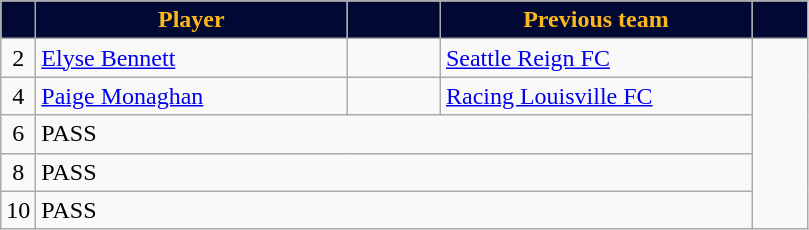<table class="wikitable sortable" style="text-align:left;">
<tr>
<th style="background:#000833; color:#FDB71A;"></th>
<th style="background:#000833; color:#FDB71A; width:200px;">Player</th>
<th style="background:#000833; color:#FDB71A; width:55px;"></th>
<th style="background:#000833; color:#FDB71A; width:200px;">Previous team</th>
<th style="background:#000833; color:#FDB71A; width:30px;"></th>
</tr>
<tr>
<td align="center">2</td>
<td> <a href='#'>Elyse Bennett</a></td>
<td align="center"></td>
<td><a href='#'>Seattle Reign FC</a></td>
<td rowspan="5"></td>
</tr>
<tr>
<td align="center">4</td>
<td> <a href='#'>Paige Monaghan</a></td>
<td></td>
<td><a href='#'>Racing Louisville FC</a></td>
</tr>
<tr>
<td align="center">6</td>
<td colspan="3">PASS</td>
</tr>
<tr>
<td align="center">8</td>
<td colspan="3">PASS</td>
</tr>
<tr>
<td align="center">10</td>
<td colspan="3">PASS</td>
</tr>
</table>
